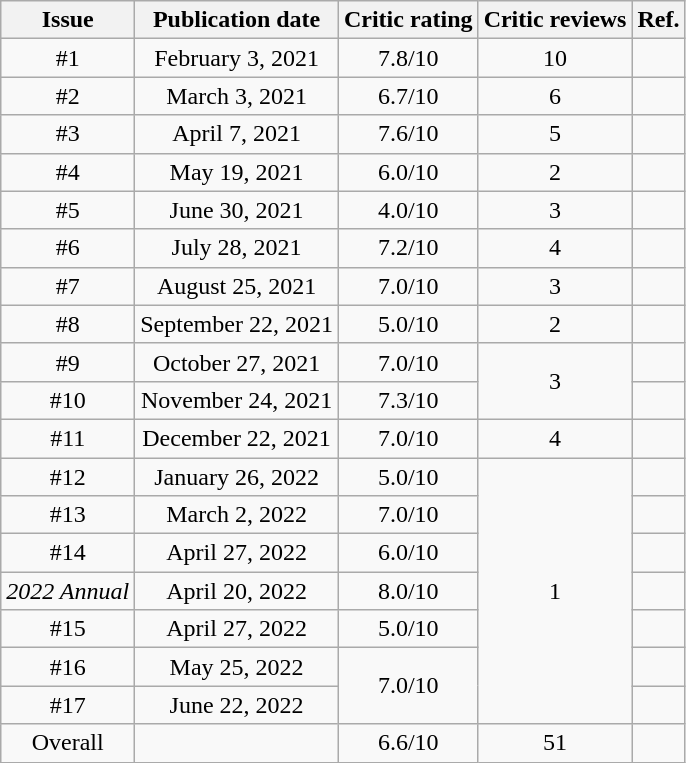<table class="wikitable" style="text-align: center;">
<tr>
<th>Issue</th>
<th>Publication date</th>
<th>Critic rating</th>
<th>Critic reviews</th>
<th>Ref.</th>
</tr>
<tr>
<td>#1</td>
<td>February 3, 2021</td>
<td>7.8/10</td>
<td>10</td>
<td></td>
</tr>
<tr>
<td>#2</td>
<td>March 3, 2021</td>
<td>6.7/10</td>
<td>6</td>
<td></td>
</tr>
<tr>
<td>#3</td>
<td>April 7, 2021</td>
<td>7.6/10</td>
<td>5</td>
<td></td>
</tr>
<tr>
<td>#4</td>
<td>May 19, 2021</td>
<td>6.0/10</td>
<td>2</td>
<td></td>
</tr>
<tr>
<td>#5</td>
<td>June 30, 2021</td>
<td>4.0/10</td>
<td>3</td>
<td></td>
</tr>
<tr>
<td>#6</td>
<td>July 28, 2021</td>
<td>7.2/10</td>
<td>4</td>
<td></td>
</tr>
<tr>
<td>#7</td>
<td>August 25, 2021</td>
<td>7.0/10</td>
<td>3</td>
<td></td>
</tr>
<tr>
<td>#8</td>
<td>September 22, 2021</td>
<td>5.0/10</td>
<td>2</td>
<td></td>
</tr>
<tr>
<td>#9</td>
<td>October 27, 2021</td>
<td>7.0/10</td>
<td rowspan="2">3</td>
<td></td>
</tr>
<tr>
<td>#10</td>
<td>November 24, 2021</td>
<td>7.3/10</td>
<td></td>
</tr>
<tr>
<td>#11</td>
<td>December 22, 2021</td>
<td>7.0/10</td>
<td>4</td>
<td></td>
</tr>
<tr>
<td>#12</td>
<td>January 26, 2022</td>
<td>5.0/10</td>
<td rowspan="7">1</td>
<td></td>
</tr>
<tr>
<td>#13</td>
<td>March 2, 2022</td>
<td>7.0/10</td>
<td></td>
</tr>
<tr>
<td>#14</td>
<td>April 27, 2022</td>
<td>6.0/10</td>
<td></td>
</tr>
<tr>
<td><em>2022 Annual</em></td>
<td>April 20, 2022</td>
<td>8.0/10</td>
<td></td>
</tr>
<tr>
<td>#15</td>
<td>April 27, 2022</td>
<td>5.0/10</td>
<td></td>
</tr>
<tr>
<td>#16</td>
<td>May 25, 2022</td>
<td rowspan="2">7.0/10</td>
<td></td>
</tr>
<tr>
<td>#17</td>
<td>June 22, 2022</td>
<td></td>
</tr>
<tr>
<td>Overall</td>
<td></td>
<td>6.6/10</td>
<td>51</td>
<td></td>
</tr>
</table>
